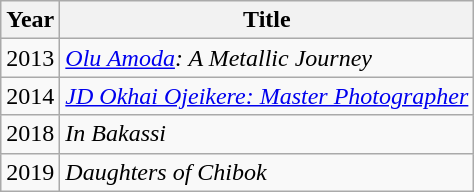<table class="wikitable">
<tr>
<th>Year</th>
<th>Title</th>
</tr>
<tr>
<td>2013</td>
<td><em><a href='#'>Olu Amoda</a>: A Metallic Journey</em></td>
</tr>
<tr>
<td>2014</td>
<td><em><a href='#'>JD Okhai Ojeikere: Master Photographer</a></em></td>
</tr>
<tr>
<td>2018</td>
<td><em>In Bakassi</em></td>
</tr>
<tr>
<td>2019</td>
<td><em>Daughters of Chibok</em></td>
</tr>
</table>
